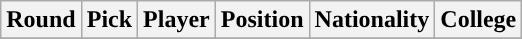<table class="wikitable sortable sortable">
<tr>
<th>Round</th>
<th>Pick</th>
<th>Player</th>
<th>Position</th>
<th>Nationality</th>
<th>College</th>
</tr>
<tr>
</tr>
</table>
